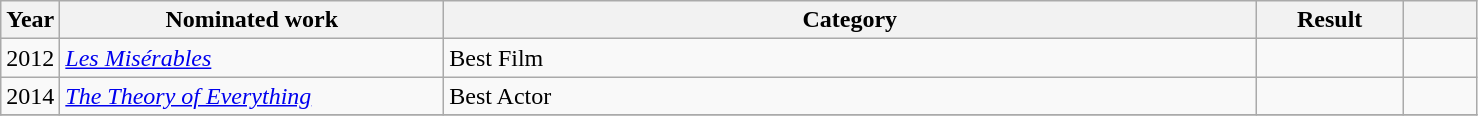<table class=wikitable>
<tr>
<th width=4%>Year</th>
<th width=26%>Nominated work</th>
<th width=55%>Category</th>
<th width=10%>Result</th>
<th width=5%></th>
</tr>
<tr>
<td>2012</td>
<td><a href='#'><em>Les Misérables</em></a></td>
<td>Best Film</td>
<td></td>
<td></td>
</tr>
<tr>
<td>2014</td>
<td><a href='#'><em>The Theory of Everything </em></a></td>
<td>Best Actor</td>
<td></td>
<td></td>
</tr>
<tr>
</tr>
</table>
